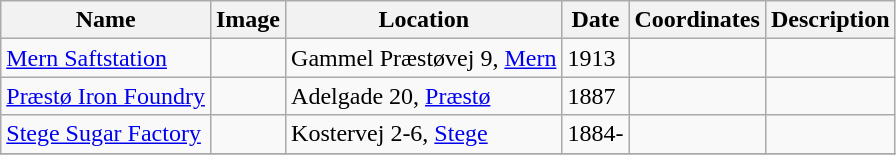<table class="wikitable sortable">
<tr>
<th>Name</th>
<th>Image</th>
<th>Location</th>
<th>Date</th>
<th>Coordinates</th>
<th>Description</th>
</tr>
<tr>
<td><a href='#'>Mern Saftstation</a></td>
<td></td>
<td>Gammel Præstøvej 9, <a href='#'>Mern</a></td>
<td>1913</td>
<td></td>
<td></td>
</tr>
<tr>
<td><a href='#'>Præstø Iron Foundry</a></td>
<td></td>
<td>Adelgade 20, <a href='#'>Præstø</a></td>
<td>1887</td>
<td></td>
<td></td>
</tr>
<tr>
<td><a href='#'>Stege Sugar Factory</a></td>
<td></td>
<td>Kostervej 2-6, <a href='#'>Stege</a></td>
<td>1884-</td>
<td></td>
<td></td>
</tr>
<tr>
</tr>
</table>
